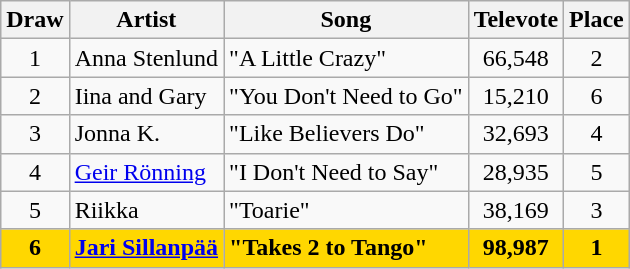<table class="sortable wikitable" style="margin: 1em auto 1em auto; text-align:center;">
<tr>
<th>Draw</th>
<th>Artist</th>
<th>Song</th>
<th>Televote</th>
<th>Place</th>
</tr>
<tr>
<td>1</td>
<td align="left">Anna Stenlund</td>
<td align="left">"A Little Crazy"</td>
<td>66,548</td>
<td>2</td>
</tr>
<tr>
<td>2</td>
<td align="left">Iina and Gary</td>
<td align="left">"You Don't Need to Go"</td>
<td>15,210</td>
<td>6</td>
</tr>
<tr>
<td>3</td>
<td align="left">Jonna K.</td>
<td align="left">"Like Believers Do"</td>
<td>32,693</td>
<td>4</td>
</tr>
<tr>
<td>4</td>
<td align="left"><a href='#'>Geir Rönning</a></td>
<td align="left">"I Don't Need to Say"</td>
<td>28,935</td>
<td>5</td>
</tr>
<tr>
<td>5</td>
<td align="left">Riikka</td>
<td align="left">"Toarie"</td>
<td>38,169</td>
<td>3</td>
</tr>
<tr style="font-weight:bold; background: gold;">
<td>6</td>
<td align="left"><a href='#'>Jari Sillanpää</a></td>
<td align="left">"Takes 2 to Tango"</td>
<td>98,987</td>
<td>1</td>
</tr>
</table>
